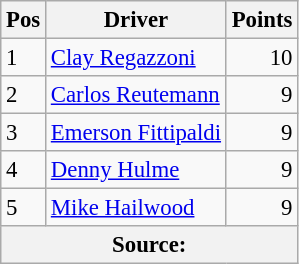<table class="wikitable" style="font-size: 95%;">
<tr>
<th>Pos</th>
<th>Driver</th>
<th>Points</th>
</tr>
<tr>
<td>1</td>
<td> <a href='#'>Clay Regazzoni</a></td>
<td align="right">10</td>
</tr>
<tr>
<td>2</td>
<td> <a href='#'>Carlos Reutemann</a></td>
<td align="right">9</td>
</tr>
<tr>
<td>3</td>
<td> <a href='#'>Emerson Fittipaldi</a></td>
<td align="right">9</td>
</tr>
<tr>
<td>4</td>
<td> <a href='#'>Denny Hulme</a></td>
<td align="right">9</td>
</tr>
<tr>
<td>5</td>
<td> <a href='#'>Mike Hailwood</a></td>
<td align="right">9</td>
</tr>
<tr>
<th colspan=4>Source:</th>
</tr>
</table>
